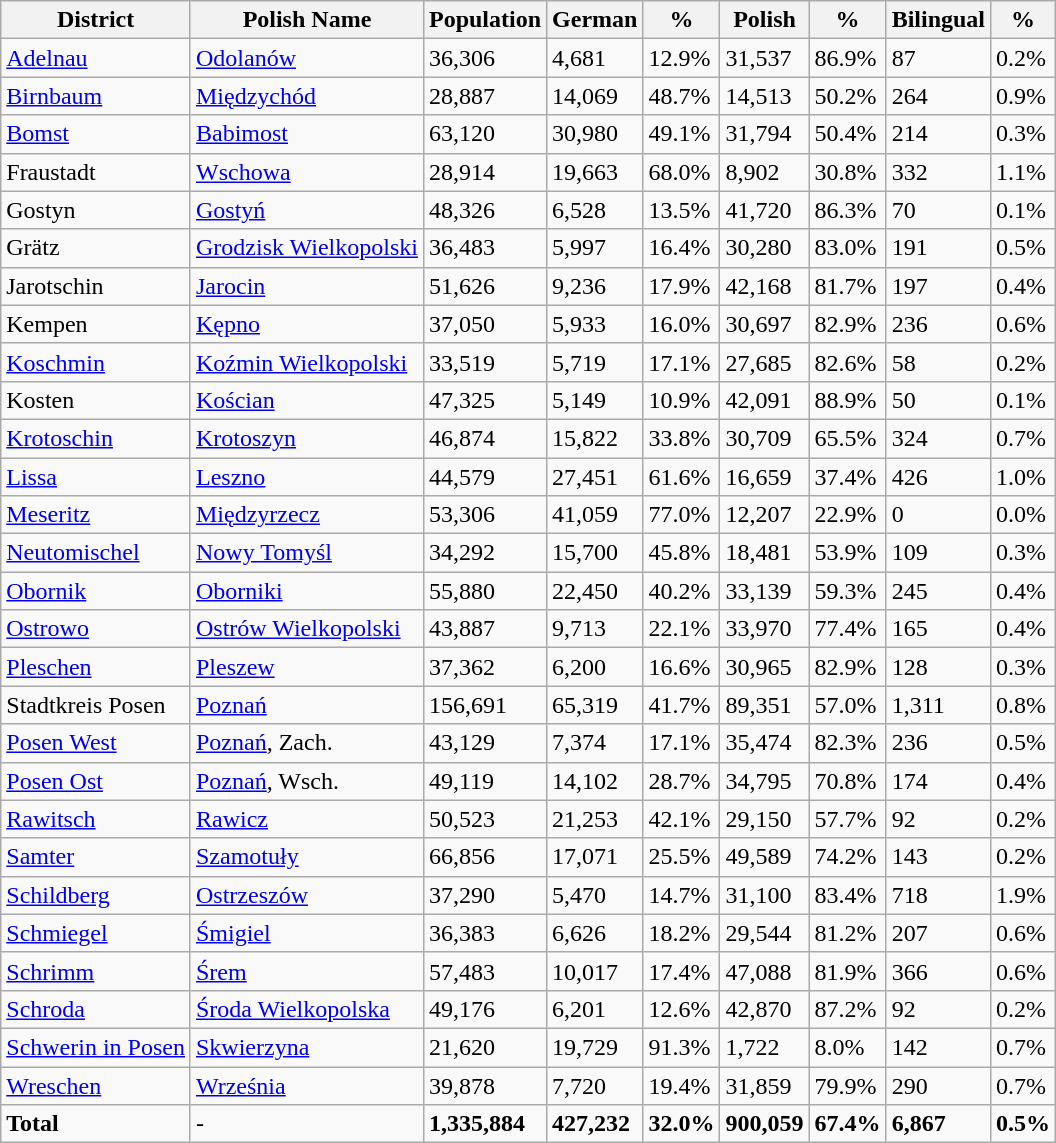<table class="wikitable sortable">
<tr>
<th>District</th>
<th>Polish Name</th>
<th>Population</th>
<th>German</th>
<th>%</th>
<th>Polish</th>
<th>%</th>
<th>Bilingual</th>
<th>%</th>
</tr>
<tr>
<td><a href='#'>Adelnau</a></td>
<td><a href='#'>Odolanów</a></td>
<td>36,306</td>
<td>4,681</td>
<td>12.9%</td>
<td>31,537</td>
<td>86.9%</td>
<td>87</td>
<td>0.2%</td>
</tr>
<tr>
<td><a href='#'>Birnbaum</a></td>
<td><a href='#'>Międzychód</a></td>
<td>28,887</td>
<td>14,069</td>
<td>48.7%</td>
<td>14,513</td>
<td>50.2%</td>
<td>264</td>
<td>0.9%</td>
</tr>
<tr>
<td><a href='#'>Bomst</a></td>
<td><a href='#'>Babimost</a></td>
<td>63,120</td>
<td>30,980</td>
<td>49.1%</td>
<td>31,794</td>
<td>50.4%</td>
<td>214</td>
<td>0.3%</td>
</tr>
<tr>
<td>Fraustadt</td>
<td><a href='#'>Wschowa</a></td>
<td>28,914</td>
<td>19,663</td>
<td>68.0%</td>
<td>8,902</td>
<td>30.8%</td>
<td>332</td>
<td>1.1%</td>
</tr>
<tr>
<td>Gostyn</td>
<td><a href='#'>Gostyń</a></td>
<td>48,326</td>
<td>6,528</td>
<td>13.5%</td>
<td>41,720</td>
<td>86.3%</td>
<td>70</td>
<td>0.1%</td>
</tr>
<tr>
<td>Grätz</td>
<td><a href='#'>Grodzisk Wielkopolski</a></td>
<td>36,483</td>
<td>5,997</td>
<td>16.4%</td>
<td>30,280</td>
<td>83.0%</td>
<td>191</td>
<td>0.5%</td>
</tr>
<tr>
<td>Jarotschin</td>
<td><a href='#'>Jarocin</a></td>
<td>51,626</td>
<td>9,236</td>
<td>17.9%</td>
<td>42,168</td>
<td>81.7%</td>
<td>197</td>
<td>0.4%</td>
</tr>
<tr>
<td>Kempen</td>
<td><a href='#'>Kępno</a></td>
<td>37,050</td>
<td>5,933</td>
<td>16.0%</td>
<td>30,697</td>
<td>82.9%</td>
<td>236</td>
<td>0.6%</td>
</tr>
<tr>
<td><a href='#'>Koschmin</a></td>
<td><a href='#'>Koźmin Wielkopolski</a></td>
<td>33,519</td>
<td>5,719</td>
<td>17.1%</td>
<td>27,685</td>
<td>82.6%</td>
<td>58</td>
<td>0.2%</td>
</tr>
<tr>
<td>Kosten</td>
<td><a href='#'>Kościan</a></td>
<td>47,325</td>
<td>5,149</td>
<td>10.9%</td>
<td>42,091</td>
<td>88.9%</td>
<td>50</td>
<td>0.1%</td>
</tr>
<tr>
<td><a href='#'>Krotoschin</a></td>
<td><a href='#'>Krotoszyn</a></td>
<td>46,874</td>
<td>15,822</td>
<td>33.8%</td>
<td>30,709</td>
<td>65.5%</td>
<td>324</td>
<td>0.7%</td>
</tr>
<tr>
<td><a href='#'>Lissa</a></td>
<td><a href='#'>Leszno</a></td>
<td>44,579</td>
<td>27,451</td>
<td>61.6%</td>
<td>16,659</td>
<td>37.4%</td>
<td>426</td>
<td>1.0%</td>
</tr>
<tr>
<td><a href='#'>Meseritz</a></td>
<td><a href='#'>Międzyrzecz</a></td>
<td>53,306</td>
<td>41,059</td>
<td>77.0%</td>
<td>12,207</td>
<td>22.9%</td>
<td>0</td>
<td>0.0%</td>
</tr>
<tr>
<td><a href='#'>Neutomischel</a></td>
<td><a href='#'>Nowy Tomyśl</a></td>
<td>34,292</td>
<td>15,700</td>
<td>45.8%</td>
<td>18,481</td>
<td>53.9%</td>
<td>109</td>
<td>0.3%</td>
</tr>
<tr>
<td><a href='#'>Obornik</a></td>
<td><a href='#'>Oborniki</a></td>
<td>55,880</td>
<td>22,450</td>
<td>40.2%</td>
<td>33,139</td>
<td>59.3%</td>
<td>245</td>
<td>0.4%</td>
</tr>
<tr>
<td><a href='#'>Ostrowo</a></td>
<td><a href='#'>Ostrów Wielkopolski</a></td>
<td>43,887</td>
<td>9,713</td>
<td>22.1%</td>
<td>33,970</td>
<td>77.4%</td>
<td>165</td>
<td>0.4%</td>
</tr>
<tr>
<td><a href='#'>Pleschen</a></td>
<td><a href='#'>Pleszew</a></td>
<td>37,362</td>
<td>6,200</td>
<td>16.6%</td>
<td>30,965</td>
<td>82.9%</td>
<td>128</td>
<td>0.3%</td>
</tr>
<tr>
<td>Stadtkreis Posen</td>
<td><a href='#'>Poznań</a></td>
<td>156,691</td>
<td>65,319</td>
<td>41.7%</td>
<td>89,351</td>
<td>57.0%</td>
<td>1,311</td>
<td>0.8%</td>
</tr>
<tr>
<td><a href='#'>Posen West</a></td>
<td><a href='#'>Poznań</a>, Zach.</td>
<td>43,129</td>
<td>7,374</td>
<td>17.1%</td>
<td>35,474</td>
<td>82.3%</td>
<td>236</td>
<td>0.5%</td>
</tr>
<tr>
<td><a href='#'>Posen Ost</a></td>
<td><a href='#'>Poznań</a>, Wsch.</td>
<td>49,119</td>
<td>14,102</td>
<td>28.7%</td>
<td>34,795</td>
<td>70.8%</td>
<td>174</td>
<td>0.4%</td>
</tr>
<tr>
<td><a href='#'>Rawitsch</a></td>
<td><a href='#'>Rawicz</a></td>
<td>50,523</td>
<td>21,253</td>
<td>42.1%</td>
<td>29,150</td>
<td>57.7%</td>
<td>92</td>
<td>0.2%</td>
</tr>
<tr>
<td><a href='#'>Samter</a></td>
<td><a href='#'>Szamotuły</a></td>
<td>66,856</td>
<td>17,071</td>
<td>25.5%</td>
<td>49,589</td>
<td>74.2%</td>
<td>143</td>
<td>0.2%</td>
</tr>
<tr>
<td><a href='#'>Schildberg</a></td>
<td><a href='#'>Ostrzeszów</a></td>
<td>37,290</td>
<td>5,470</td>
<td>14.7%</td>
<td>31,100</td>
<td>83.4%</td>
<td>718</td>
<td>1.9%</td>
</tr>
<tr>
<td><a href='#'>Schmiegel</a></td>
<td><a href='#'>Śmigiel</a></td>
<td>36,383</td>
<td>6,626</td>
<td>18.2%</td>
<td>29,544</td>
<td>81.2%</td>
<td>207</td>
<td>0.6%</td>
</tr>
<tr>
<td><a href='#'>Schrimm</a></td>
<td><a href='#'>Śrem</a></td>
<td>57,483</td>
<td>10,017</td>
<td>17.4%</td>
<td>47,088</td>
<td>81.9%</td>
<td>366</td>
<td>0.6%</td>
</tr>
<tr>
<td><a href='#'>Schroda</a></td>
<td><a href='#'>Środa Wielkopolska</a></td>
<td>49,176</td>
<td>6,201</td>
<td>12.6%</td>
<td>42,870</td>
<td>87.2%</td>
<td>92</td>
<td>0.2%</td>
</tr>
<tr>
<td><a href='#'>Schwerin in Posen</a></td>
<td><a href='#'>Skwierzyna</a></td>
<td>21,620</td>
<td>19,729</td>
<td>91.3%</td>
<td>1,722</td>
<td>8.0%</td>
<td>142</td>
<td>0.7%</td>
</tr>
<tr>
<td><a href='#'>Wreschen</a></td>
<td><a href='#'>Września</a></td>
<td>39,878</td>
<td>7,720</td>
<td>19.4%</td>
<td>31,859</td>
<td>79.9%</td>
<td>290</td>
<td>0.7%</td>
</tr>
<tr>
<td><strong>Total</strong></td>
<td>-</td>
<td><strong>1,335,884</strong></td>
<td><strong>427,232</strong></td>
<td><strong>32.0%</strong></td>
<td><strong>900,059</strong></td>
<td><strong>67.4%</strong></td>
<td><strong>6,867</strong></td>
<td><strong>0.5%</strong></td>
</tr>
</table>
